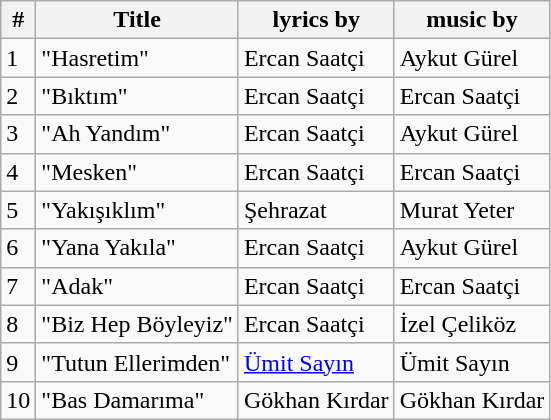<table class="wikitable">
<tr>
<th>#</th>
<th>Title</th>
<th>lyrics by</th>
<th>music by</th>
</tr>
<tr>
<td>1</td>
<td>"Hasretim"</td>
<td>Ercan Saatçi</td>
<td>Aykut Gürel</td>
</tr>
<tr>
<td>2</td>
<td>"Bıktım"</td>
<td>Ercan Saatçi</td>
<td>Ercan Saatçi</td>
</tr>
<tr>
<td>3</td>
<td>"Ah Yandım"</td>
<td>Ercan Saatçi</td>
<td>Aykut Gürel</td>
</tr>
<tr>
<td>4</td>
<td>"Mesken"</td>
<td>Ercan Saatçi</td>
<td>Ercan Saatçi</td>
</tr>
<tr>
<td>5</td>
<td>"Yakışıklım"</td>
<td>Şehrazat</td>
<td>Murat Yeter</td>
</tr>
<tr>
<td>6</td>
<td>"Yana Yakıla"</td>
<td>Ercan Saatçi</td>
<td>Aykut Gürel</td>
</tr>
<tr>
<td>7</td>
<td>"Adak"</td>
<td>Ercan Saatçi</td>
<td>Ercan Saatçi</td>
</tr>
<tr>
<td>8</td>
<td>"Biz Hep Böyleyiz"</td>
<td>Ercan Saatçi</td>
<td>İzel Çeliköz</td>
</tr>
<tr>
<td>9</td>
<td>"Tutun Ellerimden"</td>
<td><a href='#'>Ümit Sayın</a></td>
<td>Ümit Sayın</td>
</tr>
<tr>
<td>10</td>
<td>"Bas Damarıma"</td>
<td>Gökhan Kırdar</td>
<td>Gökhan Kırdar</td>
</tr>
</table>
